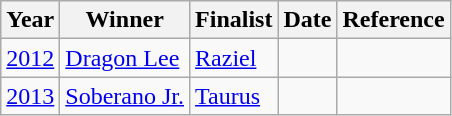<table class="wikitable">
<tr>
<th>Year</th>
<th>Winner</th>
<th>Finalist</th>
<th>Date</th>
<th>Reference</th>
</tr>
<tr>
<td><a href='#'>2012</a></td>
<td><a href='#'>Dragon Lee</a></td>
<td><a href='#'>Raziel</a></td>
<td></td>
<td></td>
</tr>
<tr>
<td><a href='#'>2013</a></td>
<td><a href='#'>Soberano Jr.</a></td>
<td><a href='#'>Taurus</a></td>
<td></td>
<td></td>
</tr>
</table>
